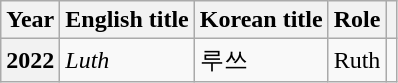<table class="wikitable plainrowheaders">
<tr>
<th scope="col">Year</th>
<th scope="col">English title</th>
<th scope="col">Korean title</th>
<th scope="col">Role</th>
<th scope="col" class="unsortable"></th>
</tr>
<tr>
<th scope="row">2022</th>
<td><em>Luth</em></td>
<td>루쓰</td>
<td>Ruth</td>
<td></td>
</tr>
</table>
